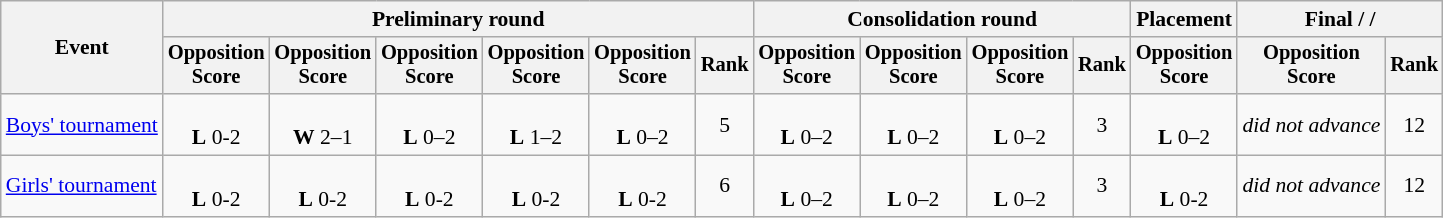<table class="wikitable" style="font-size:90%">
<tr>
<th rowspan=2>Event</th>
<th colspan=6>Preliminary round</th>
<th colspan=4>Consolidation round</th>
<th>Placement</th>
<th colspan=2>Final /  / </th>
</tr>
<tr style="font-size:95%">
<th>Opposition<br>Score</th>
<th>Opposition<br>Score</th>
<th>Opposition<br>Score</th>
<th>Opposition<br>Score</th>
<th>Opposition<br>Score</th>
<th>Rank</th>
<th>Opposition<br>Score</th>
<th>Opposition<br>Score</th>
<th>Opposition<br>Score</th>
<th>Rank</th>
<th>Opposition<br>Score</th>
<th>Opposition<br>Score</th>
<th>Rank</th>
</tr>
<tr align=center>
<td align=left><a href='#'>Boys' tournament</a></td>
<td><br><strong>L</strong> 0-2</td>
<td><br><strong>W</strong> 2–1</td>
<td><br><strong>L</strong> 0–2</td>
<td><br><strong>L</strong> 1–2</td>
<td><br><strong>L</strong> 0–2</td>
<td>5</td>
<td><br><strong>L</strong> 0–2</td>
<td><br><strong>L</strong> 0–2</td>
<td><br><strong>L</strong> 0–2</td>
<td>3</td>
<td><br><strong>L</strong> 0–2</td>
<td><em>did not advance</em></td>
<td>12</td>
</tr>
<tr align=center>
<td align=left><a href='#'>Girls' tournament</a></td>
<td><br><strong>L</strong> 0-2</td>
<td><br><strong>L</strong> 0-2</td>
<td><br><strong>L</strong> 0-2</td>
<td><br><strong>L</strong> 0-2</td>
<td><br><strong>L</strong> 0-2</td>
<td>6</td>
<td><br><strong>L</strong> 0–2</td>
<td><br><strong>L</strong> 0–2</td>
<td><br><strong>L</strong> 0–2</td>
<td>3</td>
<td><br><strong>L</strong> 0-2</td>
<td><em>did not advance</em></td>
<td>12</td>
</tr>
</table>
